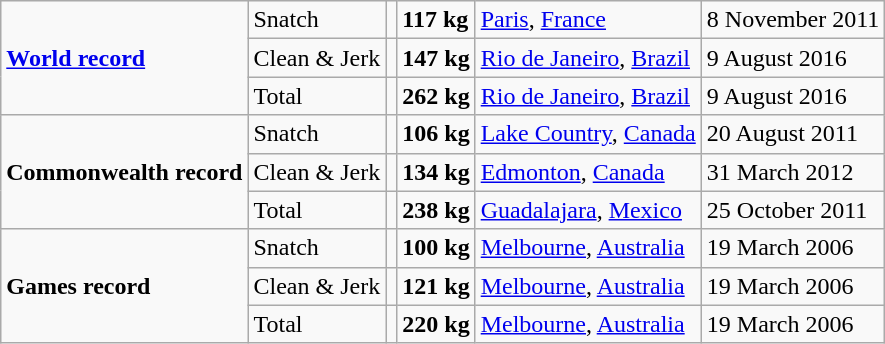<table class="wikitable">
<tr>
<td rowspan=3><strong><a href='#'>World record</a></strong></td>
<td>Snatch</td>
<td></td>
<td><strong>117 kg</strong></td>
<td><a href='#'>Paris</a>, <a href='#'>France</a></td>
<td>8 November 2011</td>
</tr>
<tr>
<td>Clean & Jerk</td>
<td></td>
<td><strong>147 kg</strong></td>
<td><a href='#'>Rio de Janeiro</a>, <a href='#'>Brazil</a></td>
<td>9 August 2016</td>
</tr>
<tr>
<td>Total</td>
<td></td>
<td><strong>262 kg</strong></td>
<td><a href='#'>Rio de Janeiro</a>, <a href='#'>Brazil</a></td>
<td>9 August 2016</td>
</tr>
<tr>
<td rowspan=3><strong>Commonwealth record</strong></td>
<td>Snatch</td>
<td></td>
<td><strong>106 kg</strong></td>
<td><a href='#'>Lake Country</a>, <a href='#'>Canada</a></td>
<td>20 August 2011</td>
</tr>
<tr>
<td>Clean & Jerk</td>
<td></td>
<td><strong>134 kg</strong></td>
<td><a href='#'>Edmonton</a>, <a href='#'>Canada</a></td>
<td>31 March 2012</td>
</tr>
<tr>
<td>Total</td>
<td></td>
<td><strong>238 kg</strong></td>
<td><a href='#'>Guadalajara</a>, <a href='#'>Mexico</a></td>
<td>25 October 2011</td>
</tr>
<tr>
<td rowspan=3><strong>Games record</strong></td>
<td>Snatch</td>
<td></td>
<td><strong>100 kg</strong></td>
<td><a href='#'>Melbourne</a>, <a href='#'>Australia</a></td>
<td>19 March 2006</td>
</tr>
<tr>
<td>Clean & Jerk</td>
<td></td>
<td><strong>121 kg</strong></td>
<td><a href='#'>Melbourne</a>, <a href='#'>Australia</a></td>
<td>19 March 2006</td>
</tr>
<tr>
<td>Total</td>
<td></td>
<td><strong>220 kg</strong></td>
<td><a href='#'>Melbourne</a>, <a href='#'>Australia</a></td>
<td>19 March 2006</td>
</tr>
</table>
